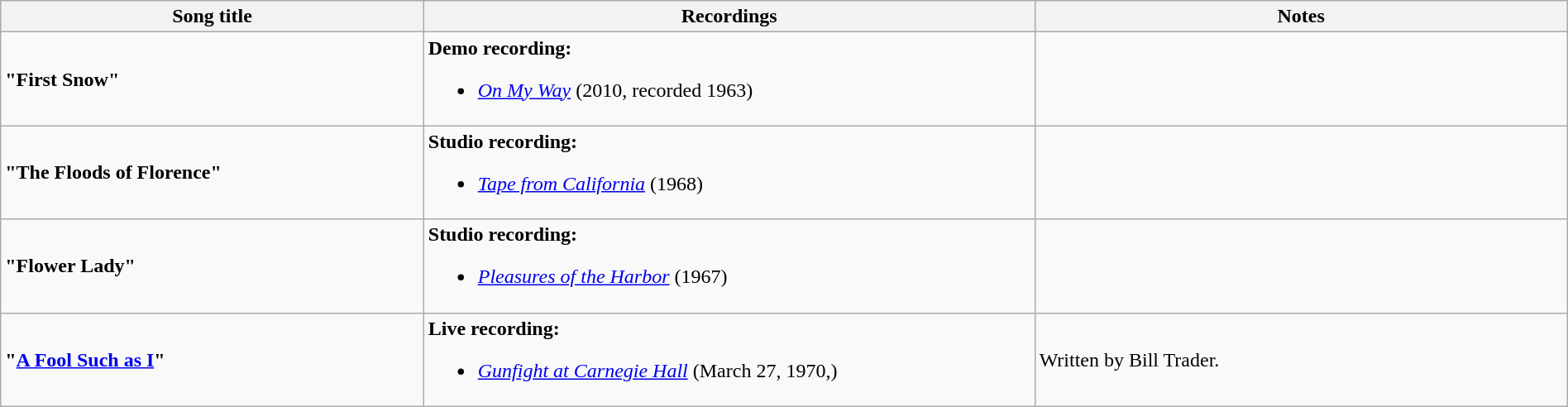<table class="wikitable" width="100%">
<tr>
<th width="27%">Song title</th>
<th width="39%">Recordings</th>
<th width="34%">Notes</th>
</tr>
<tr>
<td><strong>"First Snow"</strong></td>
<td><strong>Demo recording:</strong><br><ul><li><em><a href='#'>On My Way</a></em> (2010, recorded 1963)</li></ul></td>
<td></td>
</tr>
<tr>
<td><strong>"The Floods of Florence"</strong></td>
<td><strong>Studio recording:</strong><br><ul><li><em><a href='#'>Tape from California</a></em> (1968)</li></ul></td>
<td></td>
</tr>
<tr>
<td><strong>"Flower Lady"</strong></td>
<td><strong>Studio recording:</strong><br><ul><li><em><a href='#'>Pleasures of the Harbor</a></em> (1967)</li></ul></td>
<td></td>
</tr>
<tr>
<td><strong>"<a href='#'>A Fool Such as I</a>"</strong></td>
<td><strong>Live recording:</strong><br><ul><li><em><a href='#'>Gunfight at Carnegie Hall</a></em> (March 27, 1970,)</li></ul></td>
<td>Written by Bill Trader.</td>
</tr>
</table>
